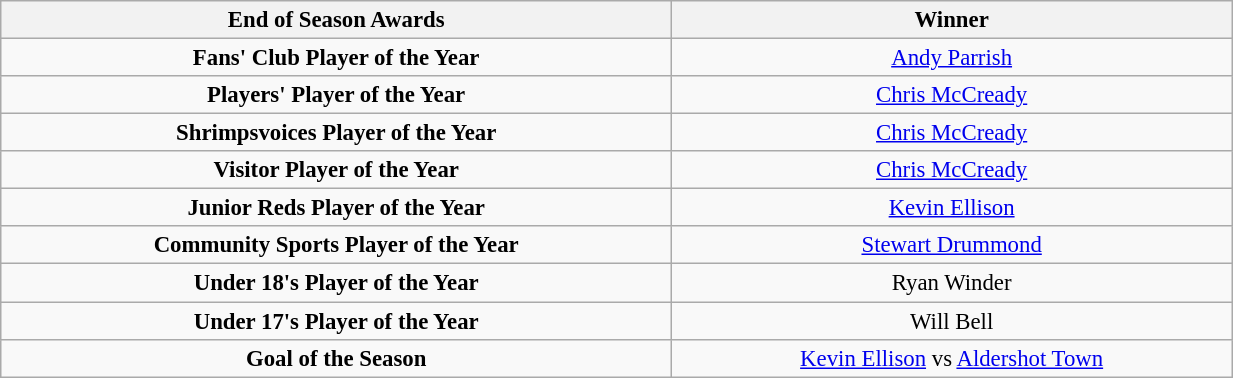<table class="wikitable" style="text-align:center; font-size:95%;width:65%; text-align:left">
<tr>
<th><strong>End of Season Awards</strong></th>
<th><strong>Winner</strong></th>
</tr>
<tr --->
<td align="center"><strong>Fans' Club Player of the Year</strong></td>
<td align="center"><a href='#'>Andy Parrish</a></td>
</tr>
<tr --->
<td align="center"><strong>Players' Player of the Year</strong></td>
<td align="center"><a href='#'>Chris McCready</a></td>
</tr>
<tr --->
<td align="center"><strong>Shrimpsvoices Player of the Year</strong></td>
<td align="center"><a href='#'>Chris McCready</a></td>
</tr>
<tr --->
<td align="center"><strong>Visitor Player of the Year</strong></td>
<td align="center"><a href='#'>Chris McCready</a></td>
</tr>
<tr --->
<td align="center"><strong>Junior Reds Player of the Year</strong></td>
<td align="center"><a href='#'>Kevin Ellison</a></td>
</tr>
<tr --->
<td align="center"><strong>Community Sports Player of the Year</strong></td>
<td align="center"><a href='#'>Stewart Drummond</a></td>
</tr>
<tr --->
<td align="center"><strong>Under 18's Player of the Year</strong></td>
<td align="center">Ryan Winder</td>
</tr>
<tr --->
<td align="center"><strong>Under 17's Player of the Year</strong></td>
<td align="center">Will Bell</td>
</tr>
<tr --->
<td align="center"><strong>Goal of the Season</strong></td>
<td align="center"><a href='#'>Kevin Ellison</a> vs <a href='#'>Aldershot Town</a></td>
</tr>
</table>
